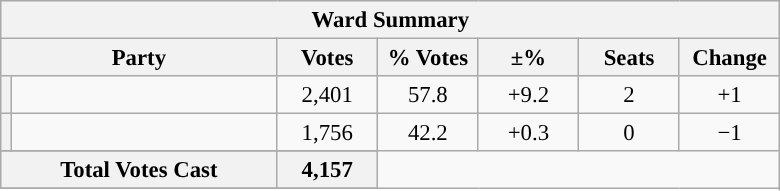<table class="wikitable" style="font-size: 95%;">
<tr style="background-color:#E9E9E9">
<th colspan="7">Ward Summary</th>
</tr>
<tr style="background-color:#E9E9E9">
<th colspan="2">Party</th>
<th style="width: 60px">Votes</th>
<th style="width: 60px">% Votes</th>
<th style="width: 60px">±%</th>
<th style="width: 60px">Seats</th>
<th style="width: 60px">Change</th>
</tr>
<tr>
<th style="background-color: "></th>
<td style="width: 170px"><a href='#'></a></td>
<td align="center">2,401</td>
<td align="center">57.8</td>
<td align="center">+9.2</td>
<td align="center">2</td>
<td align="center">+1</td>
</tr>
<tr>
<th style="background-color: "></th>
<td style="width: 170px"><a href='#'></a></td>
<td align="center">1,756</td>
<td align="center">42.2</td>
<td align="center">+0.3</td>
<td align="center">0</td>
<td align="center">−1</td>
</tr>
<tr>
</tr>
<tr style="background-color:#E9E9E9">
<th colspan="2">Total Votes Cast</th>
<th style="width: 60px">4,157</th>
</tr>
<tr style="background-color:#E9E9E9">
</tr>
</table>
